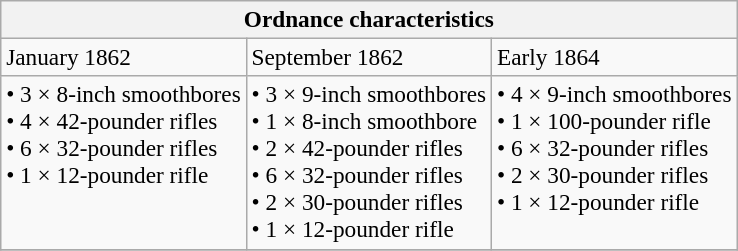<table class="wikitable" style="font-size:97%;">
<tr>
<th colspan="3">Ordnance characteristics</th>
</tr>
<tr>
<td>January 1862</td>
<td>September 1862</td>
<td>Early 1864</td>
</tr>
<tr>
<td valign=top>• 3 × 8-inch smoothbores<br>• 4 × 42-pounder rifles<br>• 6 × 32-pounder rifles<br>• 1 × 12-pounder rifle<br></td>
<td>• 3 × 9-inch smoothbores<br>• 1 × 8-inch smoothbore<br>• 2 × 42-pounder rifles<br>• 6 × 32-pounder rifles<br>• 2 × 30-pounder rifles<br>• 1 × 12-pounder rifle</td>
<td valign=top>• 4 × 9-inch smoothbores<br>• 1 × 100-pounder rifle<br>• 6 × 32-pounder rifles<br>•  2 × 30-pounder rifles<br>• 1 × 12-pounder rifle<br></td>
</tr>
<tr>
</tr>
</table>
